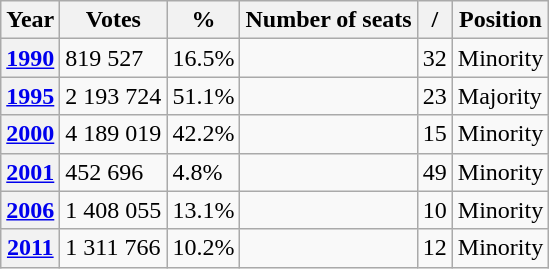<table class="wikitable">
<tr>
<th>Year</th>
<th><strong>Votes</strong></th>
<th><strong>%</strong></th>
<th>Number of seats</th>
<th>/</th>
<th>Position</th>
</tr>
<tr>
<th><a href='#'>1990</a></th>
<td>819 527</td>
<td>16.5%</td>
<td></td>
<td> 32</td>
<td>Minority</td>
</tr>
<tr>
<th><a href='#'>1995</a></th>
<td>2 193 724</td>
<td>51.1%</td>
<td></td>
<td> 23</td>
<td>Majority</td>
</tr>
<tr>
<th><a href='#'>2000</a></th>
<td>4 189 019<br></td>
<td>42.2%</td>
<td></td>
<td> 15</td>
<td>Minority</td>
</tr>
<tr>
<th><a href='#'>2001</a></th>
<td>452 696</td>
<td>4.8%</td>
<td></td>
<td> 49</td>
<td>Minority</td>
</tr>
<tr>
<th><a href='#'>2006</a></th>
<td>1 408 055<br></td>
<td>13.1%</td>
<td></td>
<td> 10</td>
<td>Minority</td>
</tr>
<tr>
<th><a href='#'>2011</a></th>
<td>1 311 766<br></td>
<td>10.2%</td>
<td></td>
<td> 12</td>
<td>Minority</td>
</tr>
</table>
